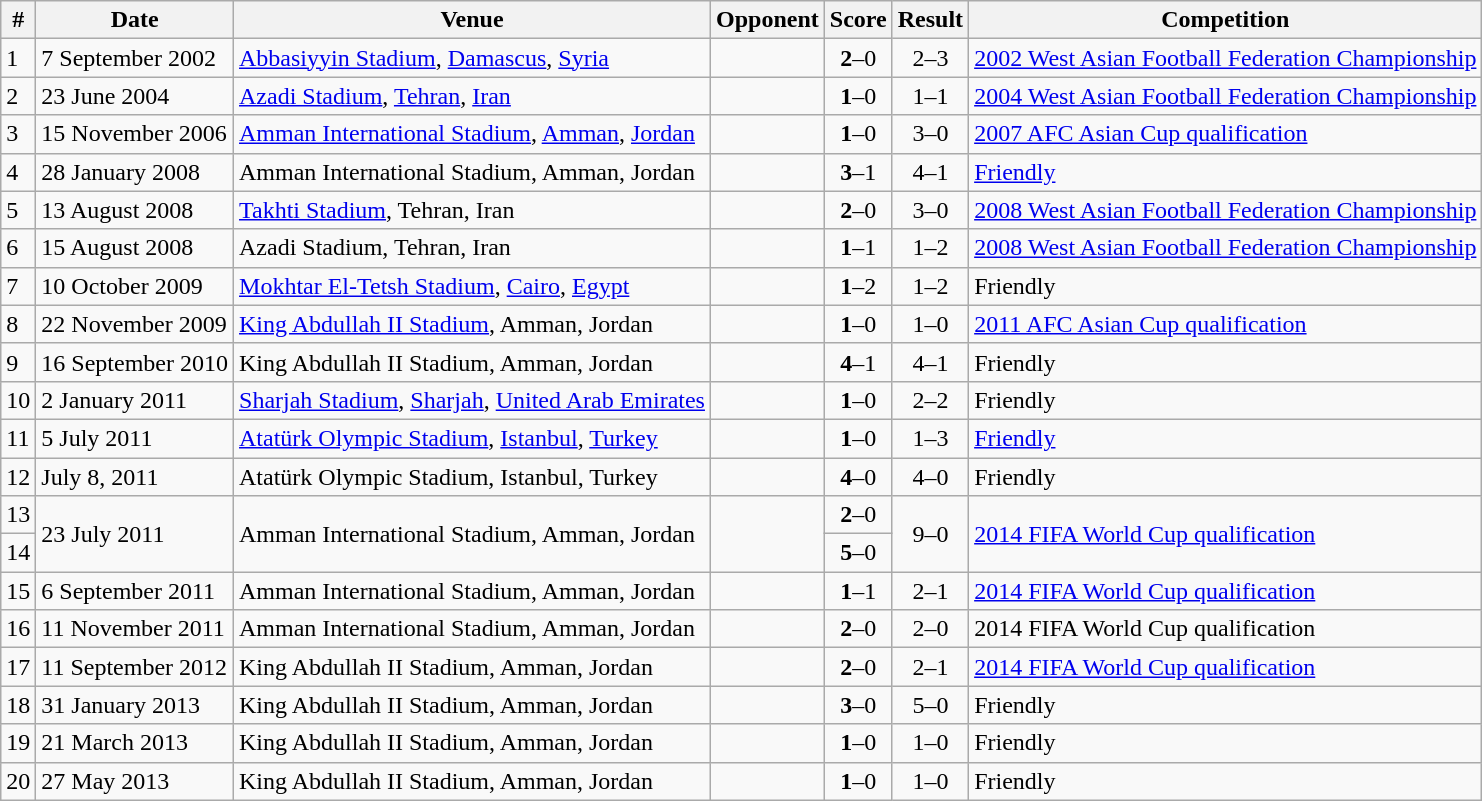<table class="wikitable">
<tr>
<th>#</th>
<th>Date</th>
<th>Venue</th>
<th>Opponent</th>
<th>Score</th>
<th>Result</th>
<th>Competition</th>
</tr>
<tr>
<td>1</td>
<td>7 September 2002</td>
<td><a href='#'>Abbasiyyin Stadium</a>, <a href='#'>Damascus</a>, <a href='#'>Syria</a></td>
<td></td>
<td align=center><strong>2</strong>–0</td>
<td align=center>2–3 </td>
<td><a href='#'>2002 West Asian Football Federation Championship</a></td>
</tr>
<tr>
<td>2</td>
<td>23 June 2004</td>
<td><a href='#'>Azadi Stadium</a>, <a href='#'>Tehran</a>, <a href='#'>Iran</a></td>
<td></td>
<td align=center><strong>1</strong>–0</td>
<td align=center>1–1 </td>
<td><a href='#'>2004 West Asian Football Federation Championship</a></td>
</tr>
<tr>
<td>3</td>
<td>15 November 2006</td>
<td><a href='#'>Amman International Stadium</a>, <a href='#'>Amman</a>, <a href='#'>Jordan</a></td>
<td></td>
<td align=center><strong>1</strong>–0</td>
<td align=center>3–0</td>
<td><a href='#'>2007 AFC Asian Cup qualification</a></td>
</tr>
<tr>
<td>4</td>
<td>28 January 2008</td>
<td>Amman International Stadium, Amman, Jordan</td>
<td></td>
<td align=center><strong>3</strong>–1</td>
<td align=center>4–1</td>
<td><a href='#'>Friendly</a></td>
</tr>
<tr>
<td>5</td>
<td>13 August 2008</td>
<td><a href='#'>Takhti Stadium</a>, Tehran, Iran</td>
<td></td>
<td align=center><strong>2</strong>–0</td>
<td align=center>3–0</td>
<td><a href='#'>2008 West Asian Football Federation Championship</a></td>
</tr>
<tr>
<td>6</td>
<td>15 August 2008</td>
<td>Azadi Stadium, Tehran, Iran</td>
<td></td>
<td align=center><strong>1</strong>–1</td>
<td align=center>1–2</td>
<td><a href='#'>2008 West Asian Football Federation Championship</a></td>
</tr>
<tr>
<td>7</td>
<td>10 October 2009</td>
<td><a href='#'>Mokhtar El-Tetsh Stadium</a>, <a href='#'>Cairo</a>, <a href='#'>Egypt</a></td>
<td></td>
<td align=center><strong>1</strong>–2</td>
<td align=center>1–2</td>
<td>Friendly</td>
</tr>
<tr>
<td>8</td>
<td>22 November 2009</td>
<td><a href='#'>King Abdullah II Stadium</a>, Amman, Jordan</td>
<td></td>
<td align=center><strong>1</strong>–0</td>
<td align=center>1–0</td>
<td><a href='#'>2011 AFC Asian Cup qualification</a></td>
</tr>
<tr>
<td>9</td>
<td>16 September 2010</td>
<td>King Abdullah II Stadium, Amman, Jordan</td>
<td></td>
<td align=center><strong>4</strong>–1</td>
<td align=center>4–1</td>
<td>Friendly</td>
</tr>
<tr>
<td>10</td>
<td>2 January 2011</td>
<td><a href='#'>Sharjah Stadium</a>, <a href='#'>Sharjah</a>, <a href='#'>United Arab Emirates</a></td>
<td></td>
<td align=center><strong>1</strong>–0</td>
<td align=center>2–2</td>
<td>Friendly</td>
</tr>
<tr>
<td>11</td>
<td>5 July 2011</td>
<td><a href='#'>Atatürk Olympic Stadium</a>, <a href='#'>Istanbul</a>, <a href='#'>Turkey</a></td>
<td></td>
<td align=center><strong>1</strong>–0</td>
<td align=center>1–3</td>
<td><a href='#'>Friendly</a></td>
</tr>
<tr>
<td>12</td>
<td>July 8, 2011</td>
<td>Atatürk Olympic Stadium, Istanbul, Turkey</td>
<td></td>
<td align=center><strong>4</strong>–0</td>
<td align=center>4–0</td>
<td>Friendly</td>
</tr>
<tr>
<td>13</td>
<td rowspan=2>23 July 2011</td>
<td rowspan=2>Amman International Stadium, Amman, Jordan</td>
<td rowspan=2></td>
<td align=center><strong>2</strong>–0</td>
<td rowspan=2 align=center>9–0</td>
<td rowspan=2><a href='#'>2014 FIFA World Cup qualification</a></td>
</tr>
<tr>
<td>14</td>
<td align=center><strong>5</strong>–0</td>
</tr>
<tr>
<td>15</td>
<td>6 September 2011</td>
<td>Amman International Stadium, Amman, Jordan</td>
<td></td>
<td align=center><strong>1</strong>–1</td>
<td align=center>2–1</td>
<td><a href='#'>2014 FIFA World Cup qualification</a></td>
</tr>
<tr>
<td>16</td>
<td>11 November 2011</td>
<td>Amman International Stadium, Amman, Jordan</td>
<td></td>
<td align=center><strong>2</strong>–0</td>
<td align=center>2–0</td>
<td>2014 FIFA World Cup qualification</td>
</tr>
<tr>
<td>17</td>
<td>11 September 2012</td>
<td>King Abdullah II Stadium, Amman, Jordan</td>
<td></td>
<td align=center><strong>2</strong>–0</td>
<td align=center>2–1</td>
<td><a href='#'>2014 FIFA World Cup qualification</a></td>
</tr>
<tr>
<td>18</td>
<td>31 January 2013</td>
<td>King Abdullah II Stadium, Amman, Jordan</td>
<td></td>
<td align=center><strong>3</strong>–0</td>
<td align=center>5–0</td>
<td>Friendly</td>
</tr>
<tr>
<td>19</td>
<td>21 March 2013</td>
<td>King Abdullah II Stadium, Amman, Jordan</td>
<td></td>
<td align=center><strong>1</strong>–0</td>
<td align=center>1–0</td>
<td>Friendly</td>
</tr>
<tr>
<td>20</td>
<td>27 May 2013</td>
<td>King Abdullah II Stadium, Amman, Jordan</td>
<td></td>
<td align=center><strong>1</strong>–0</td>
<td align=center>1–0</td>
<td>Friendly</td>
</tr>
</table>
